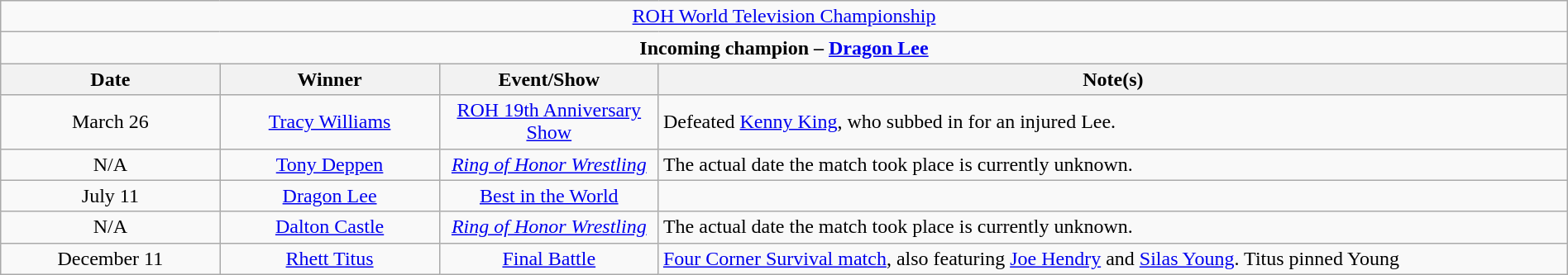<table class="wikitable" style="text-align:center; width:100%;">
<tr>
<td colspan="4" style="text-align: center;"><a href='#'>ROH World Television Championship</a></td>
</tr>
<tr>
<td colspan="4" style="text-align: center;"><strong>Incoming champion – <a href='#'>Dragon Lee</a></strong></td>
</tr>
<tr>
<th width=14%>Date</th>
<th width=14%>Winner</th>
<th width=14%>Event/Show</th>
<th width=58%>Note(s)</th>
</tr>
<tr>
<td>March 26</td>
<td><a href='#'>Tracy Williams</a></td>
<td><a href='#'>ROH 19th Anniversary Show</a></td>
<td align=left>Defeated <a href='#'>Kenny King</a>, who subbed in for an injured Lee.</td>
</tr>
<tr>
<td>N/A<br></td>
<td><a href='#'>Tony Deppen</a></td>
<td><em><a href='#'>Ring of Honor Wrestling</a></em></td>
<td align=left>The actual date the match took place is currently unknown.</td>
</tr>
<tr>
<td>July 11</td>
<td><a href='#'>Dragon Lee</a></td>
<td><a href='#'>Best in the World</a></td>
<td></td>
</tr>
<tr>
<td>N/A<br></td>
<td><a href='#'>Dalton Castle</a></td>
<td><em><a href='#'>Ring of Honor Wrestling</a></em></td>
<td align=left>The actual date the match took place is currently unknown.</td>
</tr>
<tr>
<td>December 11</td>
<td><a href='#'>Rhett Titus</a></td>
<td><a href='#'>Final Battle</a></td>
<td align=left><a href='#'>Four Corner Survival match</a>, also featuring <a href='#'>Joe Hendry</a> and <a href='#'>Silas Young</a>. Titus pinned Young</td>
</tr>
</table>
